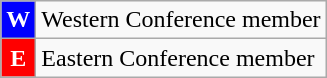<table class="wikitable">
<tr>
<td style="text-align: center;background:blue;color:white"><strong>W</strong></td>
<td>Western Conference member</td>
</tr>
<tr>
<td style="text-align: center;background:red;color:white"><strong>E</strong></td>
<td>Eastern Conference member</td>
</tr>
</table>
